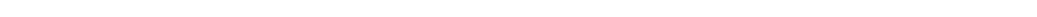<table style="width:88%; text-align:center;">
<tr style="color:white;">
<td style="background:"><strong>73</strong></td>
<td style="background:"><strong>1</strong></td>
<td style="background:"><strong>78</strong></td>
</tr>
</table>
